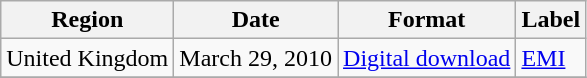<table class="wikitable" border="1">
<tr>
<th>Region</th>
<th>Date</th>
<th>Format</th>
<th>Label</th>
</tr>
<tr>
<td rowspan=1>United Kingdom</td>
<td>March 29, 2010</td>
<td><a href='#'>Digital download</a></td>
<td rowspan=1><a href='#'>EMI</a></td>
</tr>
<tr>
</tr>
</table>
